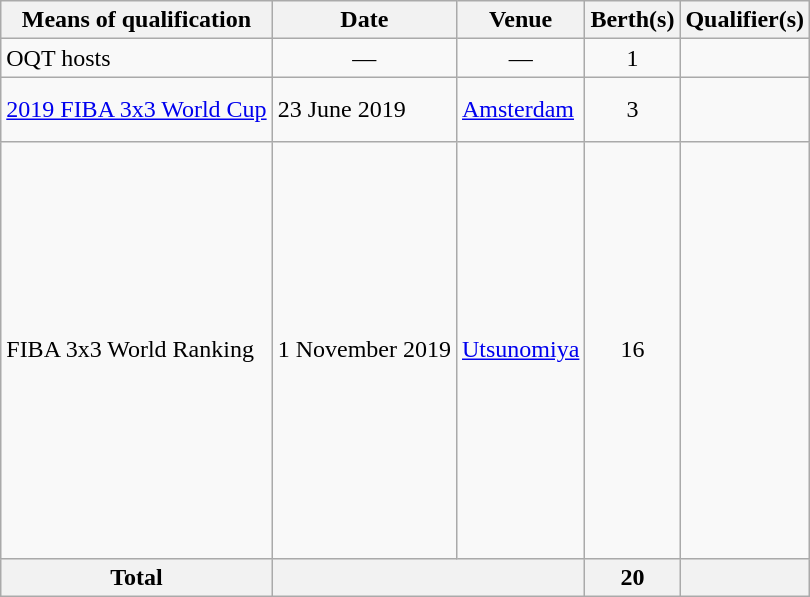<table class="wikitable">
<tr>
<th>Means of qualification</th>
<th>Date</th>
<th>Venue</th>
<th>Berth(s)</th>
<th>Qualifier(s)</th>
</tr>
<tr>
<td>OQT hosts</td>
<td align="center">—</td>
<td align=center>—</td>
<td style="text-align:center;">1</td>
<td></td>
</tr>
<tr>
<td><a href='#'>2019 FIBA 3x3 World Cup</a></td>
<td>23 June 2019</td>
<td> <a href='#'>Amsterdam</a></td>
<td style="text-align:center;">3</td>
<td> <br>  <br> </td>
</tr>
<tr>
<td>FIBA 3x3 World Ranking</td>
<td>1 November 2019</td>
<td align=center> <a href='#'>Utsunomiya</a></td>
<td style="text-align:center;">16</td>
<td> <br>  <br>  <br>  <br>  <br>  <br>  <br>  <br>  <br>  <br>  <br>  <br>  <br>  <br>  <br> </td>
</tr>
<tr>
<th>Total</th>
<th colspan="2"></th>
<th>20</th>
<th></th>
</tr>
</table>
